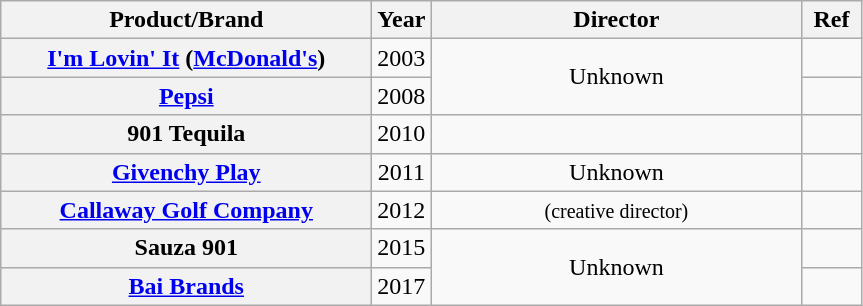<table class="wikitable sortable plainrowheaders" style="text-align: center;">
<tr>
<th scope="col" style="width: 15em;">Product/Brand</th>
<th scope="col">Year</th>
<th scope="col" style="width: 15em;">Director</th>
<th scope="col" style="width: 2em;" class="unsortable">Ref</th>
</tr>
<tr>
<th scope="row"><a href='#'>I'm Lovin' It</a> (<a href='#'>McDonald's</a>)</th>
<td>2003</td>
<td rowspan="2">Unknown</td>
<td></td>
</tr>
<tr>
<th scope="row"><a href='#'>Pepsi</a></th>
<td>2008</td>
<td></td>
</tr>
<tr>
<th scope="row">901 Tequila</th>
<td>2010</td>
<td></td>
<td></td>
</tr>
<tr>
<th scope="row"><a href='#'>Givenchy Play</a></th>
<td>2011</td>
<td>Unknown</td>
<td></td>
</tr>
<tr>
<th scope="row"><a href='#'>Callaway Golf Company</a></th>
<td>2012</td>
<td><small> (creative director) </small></td>
<td></td>
</tr>
<tr>
<th scope="row">Sauza 901</th>
<td>2015</td>
<td rowspan="2">Unknown</td>
<td></td>
</tr>
<tr>
<th scope="row"><a href='#'>Bai Brands</a></th>
<td>2017</td>
<td></td>
</tr>
</table>
